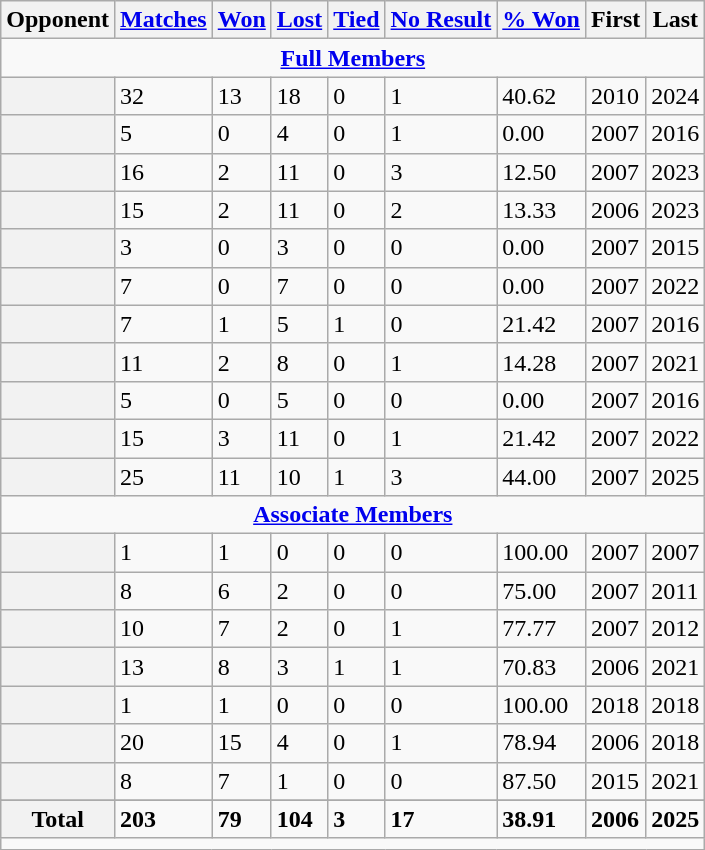<table class="wikitable plainrowheaders sortable">
<tr>
<th scope="col">Opponent</th>
<th scope="col"><a href='#'>Matches</a></th>
<th scope="col"><a href='#'>Won</a></th>
<th scope="col"><a href='#'>Lost</a></th>
<th scope="col"><a href='#'>Tied</a></th>
<th scope="col"><a href='#'>No Result</a></th>
<th scope="col"><a href='#'>% Won</a></th>
<th scope="col">First</th>
<th scope="col">Last</th>
</tr>
<tr>
<td style="text-align: center;" colspan="9"><strong><a href='#'>Full Members</a></strong></td>
</tr>
<tr>
<th scope="row"></th>
<td>32</td>
<td>13</td>
<td>18</td>
<td>0</td>
<td>1</td>
<td>40.62</td>
<td>2010</td>
<td>2024</td>
</tr>
<tr>
<th scope="row"></th>
<td>5</td>
<td>0</td>
<td>4</td>
<td>0</td>
<td>1</td>
<td>0.00</td>
<td>2007</td>
<td>2016</td>
</tr>
<tr>
<th scope="row"></th>
<td>16</td>
<td>2</td>
<td>11</td>
<td>0</td>
<td>3</td>
<td>12.50</td>
<td>2007</td>
<td>2023</td>
</tr>
<tr>
<th scope="row"></th>
<td>15</td>
<td>2</td>
<td>11</td>
<td>0</td>
<td>2</td>
<td>13.33</td>
<td>2006</td>
<td>2023</td>
</tr>
<tr>
<th scope="row"></th>
<td>3</td>
<td>0</td>
<td>3</td>
<td>0</td>
<td>0</td>
<td>0.00</td>
<td>2007</td>
<td>2015</td>
</tr>
<tr>
<th scope="row"></th>
<td>7</td>
<td>0</td>
<td>7</td>
<td>0</td>
<td>0</td>
<td>0.00</td>
<td>2007</td>
<td>2022</td>
</tr>
<tr>
<th scope="row"></th>
<td>7</td>
<td>1</td>
<td>5</td>
<td>1</td>
<td>0</td>
<td>21.42</td>
<td>2007</td>
<td>2016</td>
</tr>
<tr>
<th scope="row"></th>
<td>11</td>
<td>2</td>
<td>8</td>
<td>0</td>
<td>1</td>
<td>14.28</td>
<td>2007</td>
<td>2021</td>
</tr>
<tr>
<th scope="row"></th>
<td>5</td>
<td>0</td>
<td>5</td>
<td>0</td>
<td>0</td>
<td>0.00</td>
<td>2007</td>
<td>2016</td>
</tr>
<tr>
<th scope="row"></th>
<td>15</td>
<td>3</td>
<td>11</td>
<td>0</td>
<td>1</td>
<td>21.42</td>
<td>2007</td>
<td>2022</td>
</tr>
<tr>
<th scope="row"></th>
<td>25</td>
<td>11</td>
<td>10</td>
<td>1</td>
<td>3</td>
<td>44.00</td>
<td>2007</td>
<td>2025</td>
</tr>
<tr>
<td colspan="10" style="text-align: center;"><strong><a href='#'>Associate Members</a></strong></td>
</tr>
<tr>
<th scope="row"></th>
<td>1</td>
<td>1</td>
<td>0</td>
<td>0</td>
<td>0</td>
<td>100.00</td>
<td>2007</td>
<td>2007</td>
</tr>
<tr>
<th scope="row"></th>
<td>8</td>
<td>6</td>
<td>2</td>
<td>0</td>
<td>0</td>
<td>75.00</td>
<td>2007</td>
<td>2011</td>
</tr>
<tr>
<th scope="row"></th>
<td>10</td>
<td>7</td>
<td>2</td>
<td>0</td>
<td>1</td>
<td>77.77</td>
<td>2007</td>
<td>2012</td>
</tr>
<tr>
<th scope="row"></th>
<td>13</td>
<td>8</td>
<td>3</td>
<td>1</td>
<td>1</td>
<td>70.83</td>
<td>2006</td>
<td>2021</td>
</tr>
<tr>
<th scope="row"></th>
<td>1</td>
<td>1</td>
<td>0</td>
<td>0</td>
<td>0</td>
<td>100.00</td>
<td>2018</td>
<td>2018</td>
</tr>
<tr>
<th scope="row"></th>
<td>20</td>
<td>15</td>
<td>4</td>
<td>0</td>
<td>1</td>
<td>78.94</td>
<td>2006</td>
<td>2018</td>
</tr>
<tr>
<th scope="row"></th>
<td>8</td>
<td>7</td>
<td>1</td>
<td>0</td>
<td>0</td>
<td>87.50</td>
<td>2015</td>
<td>2021</td>
</tr>
<tr>
</tr>
<tr class="sortbottom">
<th scope="row" style="text-align:center"><strong>Total</strong></th>
<td><strong>203</strong></td>
<td><strong>79</strong></td>
<td><strong>104</strong></td>
<td><strong>3</strong></td>
<td><strong>17</strong></td>
<td><strong>38.91</strong></td>
<td><strong>2006</strong></td>
<td><strong>2025</strong></td>
</tr>
<tr>
<td colspan=10></td>
</tr>
</table>
